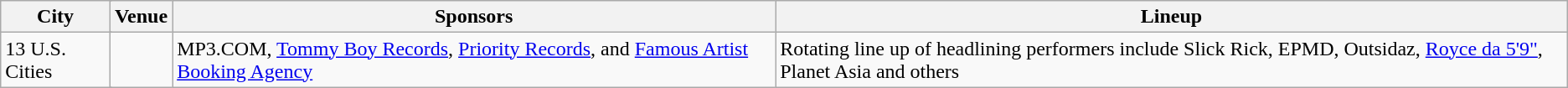<table class="wikitable">
<tr>
<th colspan=12>City</th>
<th colspan=12>Venue</th>
<th colspan=12>Sponsors</th>
<th colspan=12>Lineup</th>
</tr>
<tr>
<td colspan=12>13 U.S. Cities</td>
<td colspan=12></td>
<td colspan=12>MP3.COM, <a href='#'>Tommy Boy Records</a>, <a href='#'>Priority Records</a>, and <a href='#'>Famous Artist Booking Agency</a></td>
<td colspan=12>Rotating line up of headlining performers include Slick Rick, EPMD, Outsidaz, <a href='#'>Royce da 5'9"</a>, Planet Asia and others</td>
</tr>
</table>
